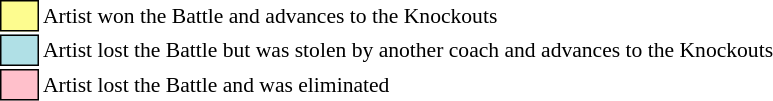<table class="toccolours" style="font-size: 90%; white-space: nowrap;">
<tr>
<td style="background-color:#fdfc8f; border: 1px solid black">      </td>
<td>Artist won the Battle and advances to the Knockouts</td>
</tr>
<tr>
<td style="background-color:#B0E0E6; border: 1px solid black">      </td>
<td>Artist lost the Battle but was stolen by another coach and advances to the Knockouts</td>
</tr>
<tr>
<td style="background-color:pink; border: 1px solid black">      </td>
<td>Artist lost the Battle and was eliminated</td>
</tr>
<tr>
</tr>
</table>
